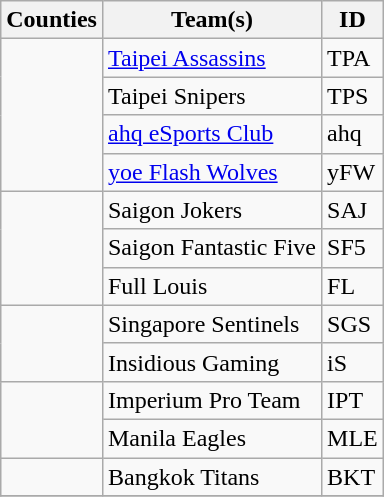<table class="wikitable">
<tr>
<th>Counties</th>
<th>Team(s)</th>
<th>ID</th>
</tr>
<tr>
<td rowspan=4></td>
<td> <a href='#'>Taipei Assassins</a></td>
<td>TPA</td>
</tr>
<tr>
<td> Taipei Snipers</td>
<td>TPS</td>
</tr>
<tr>
<td> <a href='#'>ahq eSports Club</a></td>
<td>ahq</td>
</tr>
<tr>
<td> <a href='#'>yoe Flash Wolves</a></td>
<td>yFW</td>
</tr>
<tr>
<td rowspan=3></td>
<td> Saigon Jokers</td>
<td>SAJ</td>
</tr>
<tr>
<td> Saigon Fantastic Five</td>
<td>SF5</td>
</tr>
<tr>
<td> Full Louis</td>
<td>FL</td>
</tr>
<tr>
<td rowspan="2"></td>
<td> Singapore Sentinels</td>
<td>SGS</td>
</tr>
<tr>
<td> Insidious Gaming</td>
<td>iS</td>
</tr>
<tr>
<td rowspan="2"></td>
<td> Imperium Pro Team</td>
<td>IPT</td>
</tr>
<tr>
<td> Manila Eagles</td>
<td>MLE</td>
</tr>
<tr>
<td></td>
<td> Bangkok Titans</td>
<td>BKT</td>
</tr>
<tr>
</tr>
</table>
